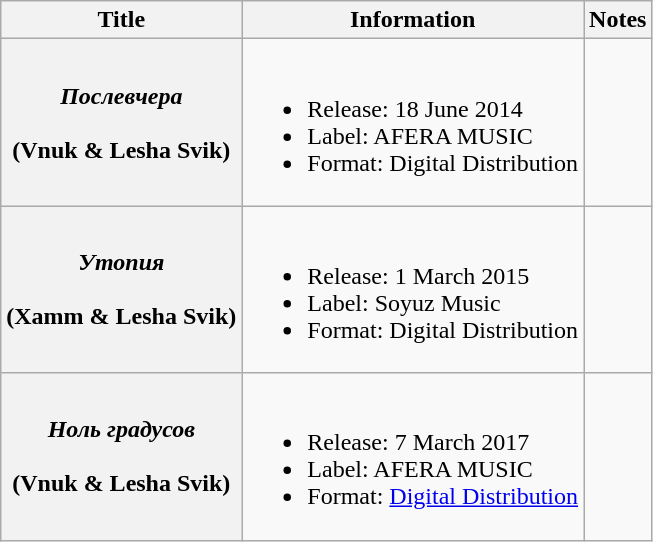<table class="wikitable" style="font-size: 100%">
<tr>
<th>Title</th>
<th>Information</th>
<th>Notes</th>
</tr>
<tr>
<th scope="row"><strong><em>Послевчера</em></strong> <br><br>(Vnuk & Lesha Svik)</th>
<td><br><ul><li>Release: 18 June 2014</li><li>Label: AFERA MUSIC</li><li>Format: Digital Distribution</li></ul></td>
<td></td>
</tr>
<tr>
<th scope="row"><strong><em>Утопия</em></strong> <br><br>(Xamm & Lesha Svik)</th>
<td><br><ul><li>Release: 1 March 2015</li><li>Label: Soyuz Music</li><li>Format: Digital Distribution</li></ul></td>
<td></td>
</tr>
<tr>
<th scope="row"><strong><em>Ноль градусов</em></strong> <br><br>(Vnuk & Lesha Svik)</th>
<td><br><ul><li>Release: 7 March 2017</li><li>Label: AFERA MUSIC</li><li>Format: <a href='#'>Digital Distribution</a></li></ul></td>
<td></td>
</tr>
</table>
